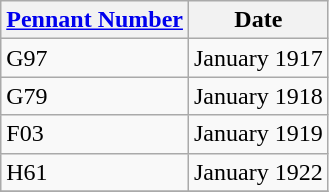<table class="wikitable" style="text-align:left">
<tr>
<th><a href='#'>Pennant Number</a></th>
<th>Date</th>
</tr>
<tr>
<td>G97</td>
<td>January 1917</td>
</tr>
<tr>
<td>G79</td>
<td>January 1918</td>
</tr>
<tr>
<td>F03</td>
<td>January 1919</td>
</tr>
<tr>
<td>H61</td>
<td>January 1922</td>
</tr>
<tr>
</tr>
</table>
